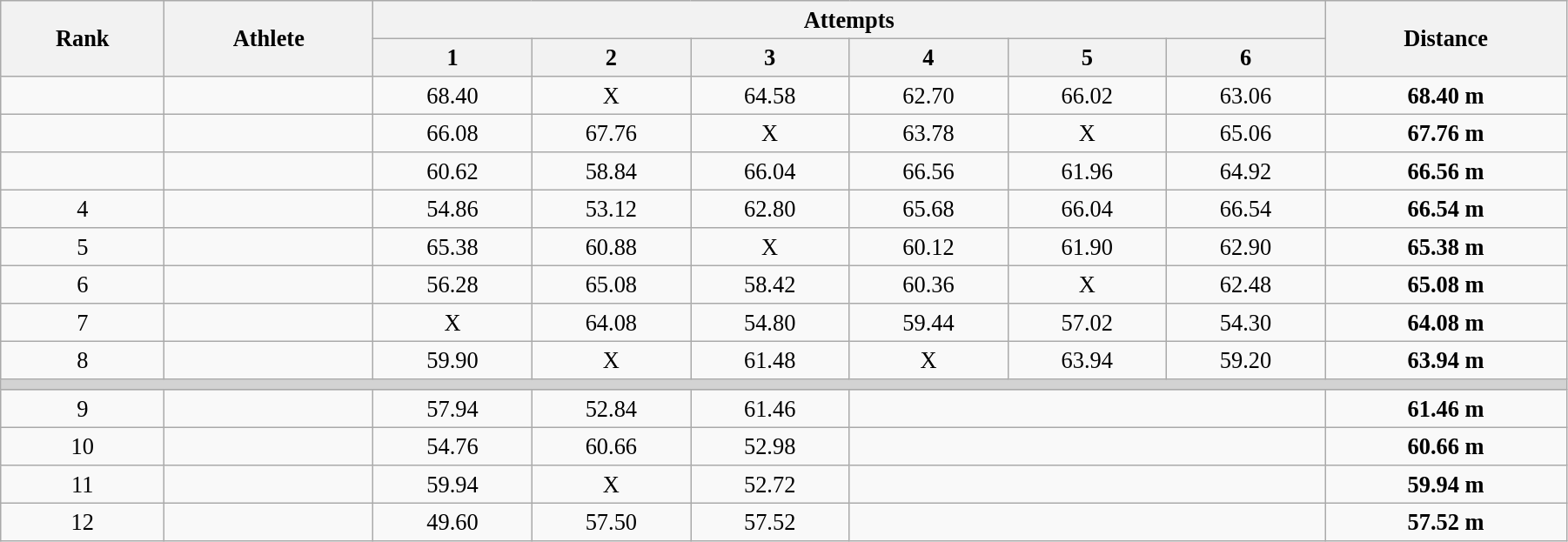<table class="wikitable" style=" text-align:center; font-size:110%;" width="95%">
<tr>
<th rowspan="2">Rank</th>
<th rowspan="2">Athlete</th>
<th colspan="6">Attempts</th>
<th rowspan="2">Distance</th>
</tr>
<tr>
<th>1</th>
<th>2</th>
<th>3</th>
<th>4</th>
<th>5</th>
<th>6</th>
</tr>
<tr>
<td></td>
<td align=left></td>
<td>68.40</td>
<td>X</td>
<td>64.58</td>
<td>62.70</td>
<td>66.02</td>
<td>63.06</td>
<td><strong>68.40 m</strong></td>
</tr>
<tr>
<td></td>
<td align=left></td>
<td>66.08</td>
<td>67.76</td>
<td>X</td>
<td>63.78</td>
<td>X</td>
<td>65.06</td>
<td><strong>67.76 m</strong></td>
</tr>
<tr>
<td></td>
<td align=left></td>
<td>60.62</td>
<td>58.84</td>
<td>66.04</td>
<td>66.56</td>
<td>61.96</td>
<td>64.92</td>
<td><strong>66.56 m</strong></td>
</tr>
<tr>
<td>4</td>
<td align=left></td>
<td>54.86</td>
<td>53.12</td>
<td>62.80</td>
<td>65.68</td>
<td>66.04</td>
<td>66.54</td>
<td><strong>66.54 m</strong></td>
</tr>
<tr>
<td>5</td>
<td align=left></td>
<td>65.38</td>
<td>60.88</td>
<td>X</td>
<td>60.12</td>
<td>61.90</td>
<td>62.90</td>
<td><strong>65.38 m</strong></td>
</tr>
<tr>
<td>6</td>
<td align=left></td>
<td>56.28</td>
<td>65.08</td>
<td>58.42</td>
<td>60.36</td>
<td>X</td>
<td>62.48</td>
<td><strong>65.08 m</strong></td>
</tr>
<tr>
<td>7</td>
<td align=left></td>
<td>X</td>
<td>64.08</td>
<td>54.80</td>
<td>59.44</td>
<td>57.02</td>
<td>54.30</td>
<td><strong>64.08 m</strong></td>
</tr>
<tr>
<td>8</td>
<td align=left></td>
<td>59.90</td>
<td>X</td>
<td>61.48</td>
<td>X</td>
<td>63.94</td>
<td>59.20</td>
<td><strong>63.94 m</strong></td>
</tr>
<tr>
<td colspan=9 bgcolor=lightgray></td>
</tr>
<tr>
<td>9</td>
<td align=left></td>
<td>57.94</td>
<td>52.84</td>
<td>61.46</td>
<td colspan=3></td>
<td><strong>61.46 m</strong></td>
</tr>
<tr>
<td>10</td>
<td align=left></td>
<td>54.76</td>
<td>60.66</td>
<td>52.98</td>
<td colspan=3></td>
<td><strong>60.66 m</strong></td>
</tr>
<tr>
<td>11</td>
<td align=left></td>
<td>59.94</td>
<td>X</td>
<td>52.72</td>
<td colspan=3></td>
<td><strong>59.94 m</strong></td>
</tr>
<tr>
<td>12</td>
<td align=left></td>
<td>49.60</td>
<td>57.50</td>
<td>57.52</td>
<td colspan=3></td>
<td><strong>57.52 m</strong></td>
</tr>
</table>
